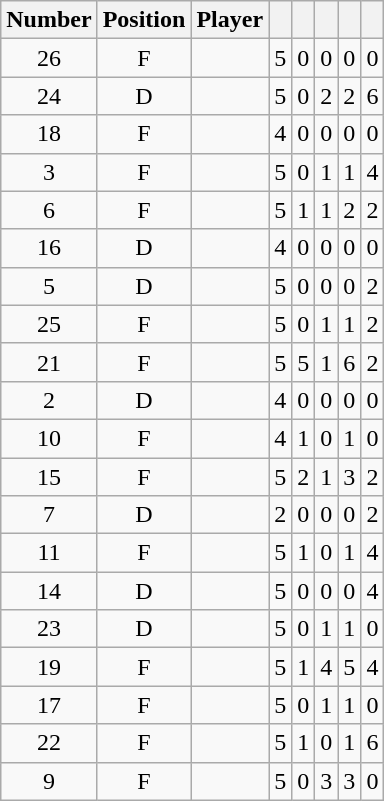<table class="wikitable sortable" style="text-align:center; padding:4px; border-spacing=0;">
<tr>
<th>Number</th>
<th>Position</th>
<th>Player</th>
<th></th>
<th></th>
<th></th>
<th></th>
<th></th>
</tr>
<tr>
<td>26</td>
<td>F</td>
<td align=left></td>
<td>5</td>
<td>0</td>
<td>0</td>
<td>0</td>
<td>0</td>
</tr>
<tr>
<td>24</td>
<td>D</td>
<td align=left></td>
<td>5</td>
<td>0</td>
<td>2</td>
<td>2</td>
<td>6</td>
</tr>
<tr>
<td>18</td>
<td>F</td>
<td align=left></td>
<td>4</td>
<td>0</td>
<td>0</td>
<td>0</td>
<td>0</td>
</tr>
<tr>
<td>3</td>
<td>F</td>
<td align=left></td>
<td>5</td>
<td>0</td>
<td>1</td>
<td>1</td>
<td>4</td>
</tr>
<tr>
<td>6</td>
<td>F</td>
<td align=left></td>
<td>5</td>
<td>1</td>
<td>1</td>
<td>2</td>
<td>2</td>
</tr>
<tr>
<td>16</td>
<td>D</td>
<td align=left></td>
<td>4</td>
<td>0</td>
<td>0</td>
<td>0</td>
<td>0</td>
</tr>
<tr>
<td>5</td>
<td>D</td>
<td align=left></td>
<td>5</td>
<td>0</td>
<td>0</td>
<td>0</td>
<td>2</td>
</tr>
<tr>
<td>25</td>
<td>F</td>
<td align=left></td>
<td>5</td>
<td>0</td>
<td>1</td>
<td>1</td>
<td>2</td>
</tr>
<tr>
<td>21</td>
<td>F</td>
<td align=left></td>
<td>5</td>
<td>5</td>
<td>1</td>
<td>6</td>
<td>2</td>
</tr>
<tr>
<td>2</td>
<td>D</td>
<td align=left></td>
<td>4</td>
<td>0</td>
<td>0</td>
<td>0</td>
<td>0</td>
</tr>
<tr>
<td>10</td>
<td>F</td>
<td align=left></td>
<td>4</td>
<td>1</td>
<td>0</td>
<td>1</td>
<td>0</td>
</tr>
<tr>
<td>15</td>
<td>F</td>
<td align=left></td>
<td>5</td>
<td>2</td>
<td>1</td>
<td>3</td>
<td>2</td>
</tr>
<tr>
<td>7</td>
<td>D</td>
<td align=left></td>
<td>2</td>
<td>0</td>
<td>0</td>
<td>0</td>
<td>2</td>
</tr>
<tr>
<td>11</td>
<td>F</td>
<td align=left></td>
<td>5</td>
<td>1</td>
<td>0</td>
<td>1</td>
<td>4</td>
</tr>
<tr>
<td>14</td>
<td>D</td>
<td align=left></td>
<td>5</td>
<td>0</td>
<td>0</td>
<td>0</td>
<td>4</td>
</tr>
<tr>
<td>23</td>
<td>D</td>
<td align=left></td>
<td>5</td>
<td>0</td>
<td>1</td>
<td>1</td>
<td>0</td>
</tr>
<tr>
<td>19</td>
<td>F</td>
<td align=left></td>
<td>5</td>
<td>1</td>
<td>4</td>
<td>5</td>
<td>4</td>
</tr>
<tr>
<td>17</td>
<td>F</td>
<td align=left></td>
<td>5</td>
<td>0</td>
<td>1</td>
<td>1</td>
<td>0</td>
</tr>
<tr>
<td>22</td>
<td>F</td>
<td align=left></td>
<td>5</td>
<td>1</td>
<td>0</td>
<td>1</td>
<td>6</td>
</tr>
<tr>
<td>9</td>
<td>F</td>
<td align=left></td>
<td>5</td>
<td>0</td>
<td>3</td>
<td>3</td>
<td>0</td>
</tr>
</table>
